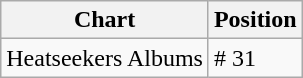<table class="wikitable">
<tr>
<th align="left">Chart</th>
<th align="left">Position</th>
</tr>
<tr>
<td align="left">Heatseekers Albums</td>
<td align="left"># 31</td>
</tr>
</table>
